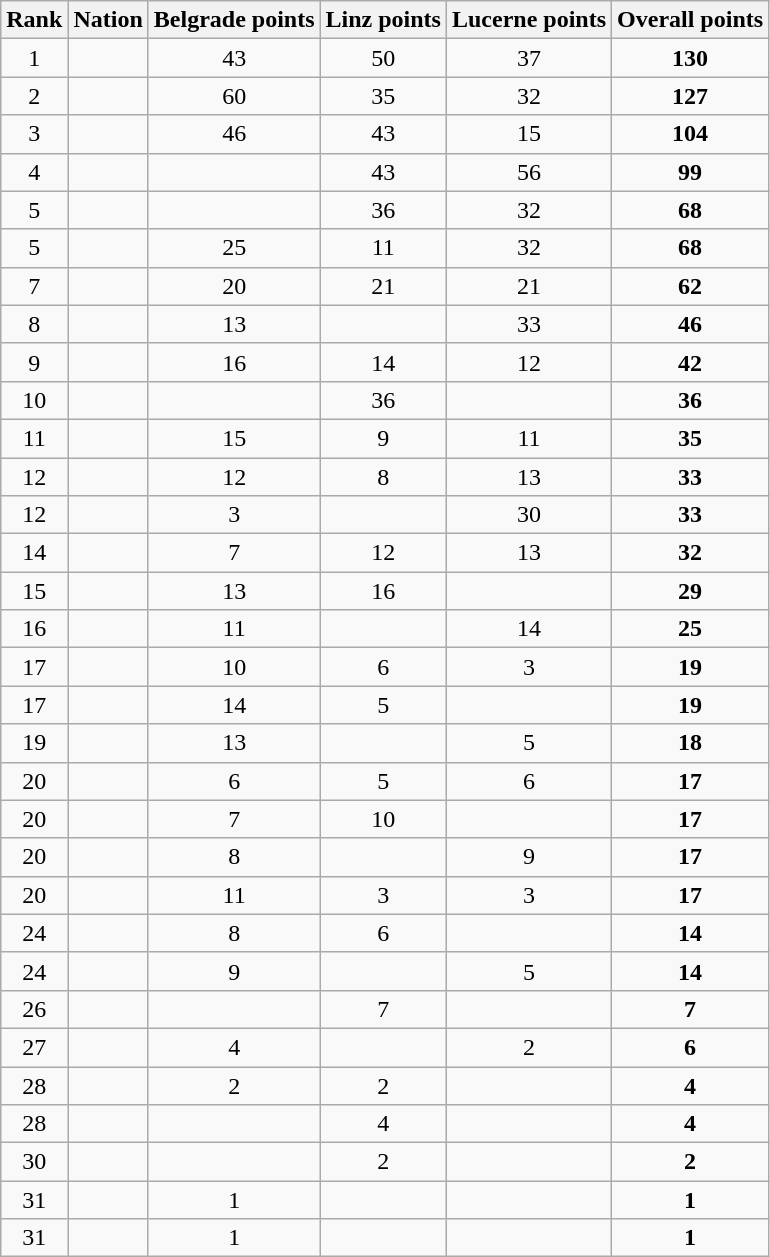<table class="wikitable sortable">
<tr>
<th>Rank</th>
<th>Nation</th>
<th>Belgrade points</th>
<th>Linz points</th>
<th>Lucerne points</th>
<th>Overall points</th>
</tr>
<tr>
<td align=center>1</td>
<td></td>
<td align=center>43</td>
<td align=center>50</td>
<td align=center>37</td>
<td align=center><strong>130</strong></td>
</tr>
<tr>
<td align=center>2</td>
<td></td>
<td align=center>60</td>
<td align=center>35</td>
<td align=center>32</td>
<td align=center><strong>127</strong></td>
</tr>
<tr>
<td align=center>3</td>
<td></td>
<td align=center>46</td>
<td align=center>43</td>
<td align=center>15</td>
<td align=center><strong>104</strong></td>
</tr>
<tr>
<td align=center>4</td>
<td></td>
<td></td>
<td align=center>43</td>
<td align=center>56</td>
<td align=center><strong>99</strong></td>
</tr>
<tr>
<td align=center>5</td>
<td></td>
<td></td>
<td align=center>36</td>
<td align=center>32</td>
<td align=center><strong>68</strong></td>
</tr>
<tr>
<td align=center>5</td>
<td></td>
<td align=center>25</td>
<td align=center>11</td>
<td align=center>32</td>
<td align=center><strong>68</strong></td>
</tr>
<tr>
<td align=center>7</td>
<td></td>
<td align=center>20</td>
<td align=center>21</td>
<td align=center>21</td>
<td align=center><strong>62</strong></td>
</tr>
<tr>
<td align=center>8</td>
<td></td>
<td align=center>13</td>
<td></td>
<td align=center>33</td>
<td align=center><strong>46</strong></td>
</tr>
<tr>
<td align=center>9</td>
<td></td>
<td align=center>16</td>
<td align=center>14</td>
<td align=center>12</td>
<td align=center><strong>42</strong></td>
</tr>
<tr>
<td align=center>10</td>
<td></td>
<td></td>
<td align=center>36</td>
<td></td>
<td align=center><strong>36</strong></td>
</tr>
<tr>
<td align=center>11</td>
<td></td>
<td align=center>15</td>
<td align=center>9</td>
<td align=center>11</td>
<td align=center><strong>35</strong></td>
</tr>
<tr>
<td align=center>12</td>
<td></td>
<td align=center>12</td>
<td align=center>8</td>
<td align=center>13</td>
<td align=center><strong>33</strong></td>
</tr>
<tr>
<td align=center>12</td>
<td></td>
<td align=center>3</td>
<td></td>
<td align=center>30</td>
<td align=center><strong>33</strong></td>
</tr>
<tr>
<td align=center>14</td>
<td></td>
<td align=center>7</td>
<td align=center>12</td>
<td align=center>13</td>
<td align=center><strong>32</strong></td>
</tr>
<tr>
<td align=center>15</td>
<td></td>
<td align=center>13</td>
<td align=center>16</td>
<td></td>
<td align=center><strong>29</strong></td>
</tr>
<tr>
<td align=center>16</td>
<td></td>
<td align=center>11</td>
<td></td>
<td align=center>14</td>
<td align=center><strong>25</strong></td>
</tr>
<tr>
<td align=center>17</td>
<td></td>
<td align=center>10</td>
<td align=center>6</td>
<td align=center>3</td>
<td align=center><strong>19</strong></td>
</tr>
<tr>
<td align=center>17</td>
<td></td>
<td align=center>14</td>
<td align=center>5</td>
<td></td>
<td align=center><strong>19</strong></td>
</tr>
<tr>
<td align=center>19</td>
<td></td>
<td align=center>13</td>
<td></td>
<td align=center>5</td>
<td align=center><strong>18</strong></td>
</tr>
<tr>
<td align=center>20</td>
<td></td>
<td align=center>6</td>
<td align=center>5</td>
<td align=center>6</td>
<td align=center><strong>17</strong></td>
</tr>
<tr>
<td align=center>20</td>
<td></td>
<td align=center>7</td>
<td align=center>10</td>
<td></td>
<td align=center><strong>17</strong></td>
</tr>
<tr>
<td align=center>20</td>
<td></td>
<td align=center>8</td>
<td></td>
<td align=center>9</td>
<td align=center><strong>17</strong></td>
</tr>
<tr>
<td align=center>20</td>
<td></td>
<td align=center>11</td>
<td align=center>3</td>
<td align=center>3</td>
<td align=center><strong>17</strong></td>
</tr>
<tr>
<td align=center>24</td>
<td></td>
<td align=center>8</td>
<td align=center>6</td>
<td></td>
<td align=center><strong>14</strong></td>
</tr>
<tr>
<td align=center>24</td>
<td></td>
<td align=center>9</td>
<td></td>
<td align=center>5</td>
<td align=center><strong>14</strong></td>
</tr>
<tr>
<td align=center>26</td>
<td></td>
<td></td>
<td align=center>7</td>
<td></td>
<td align=center><strong>7</strong></td>
</tr>
<tr>
<td align=center>27</td>
<td></td>
<td align=center>4</td>
<td></td>
<td align=center>2</td>
<td align=center><strong>6</strong></td>
</tr>
<tr>
<td align=center>28</td>
<td></td>
<td align=center>2</td>
<td align=center>2</td>
<td></td>
<td align=center><strong>4</strong></td>
</tr>
<tr>
<td align=center>28</td>
<td></td>
<td></td>
<td align=center>4</td>
<td></td>
<td align=center><strong>4</strong></td>
</tr>
<tr>
<td align=center>30</td>
<td></td>
<td></td>
<td align=center>2</td>
<td></td>
<td align=center><strong>2</strong></td>
</tr>
<tr>
<td align=center>31</td>
<td></td>
<td align=center>1</td>
<td></td>
<td></td>
<td align=center><strong>1</strong></td>
</tr>
<tr>
<td align=center>31</td>
<td></td>
<td align=center>1</td>
<td></td>
<td></td>
<td align=center><strong>1</strong></td>
</tr>
</table>
